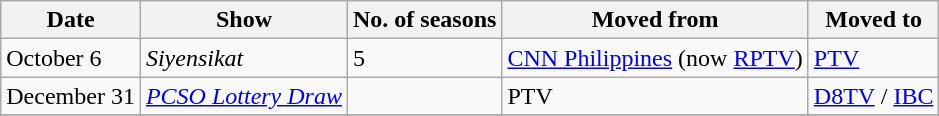<table class="wikitable">
<tr>
<th>Date</th>
<th>Show</th>
<th>No. of seasons</th>
<th>Moved from</th>
<th>Moved to</th>
</tr>
<tr>
<td>October 6</td>
<td><em>Siyensikat</em></td>
<td>5</td>
<td><a href='#'>CNN Philippines</a> (now <a href='#'>RPTV</a>)</td>
<td><a href='#'>PTV</a></td>
</tr>
<tr>
<td>December 31</td>
<td><em><a href='#'>PCSO Lottery Draw</a></em></td>
<td></td>
<td>PTV</td>
<td><a href='#'>D8TV</a> / <a href='#'>IBC</a></td>
</tr>
<tr>
</tr>
</table>
